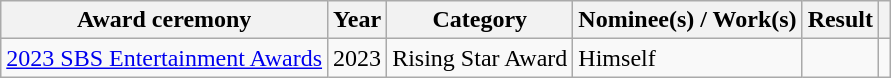<table class="wikitable plainrowheaders sortable">
<tr>
<th scope="col">Award ceremony</th>
<th scope="col">Year</th>
<th scope="col">Category</th>
<th scope="col">Nominee(s) / Work(s)</th>
<th scope="col">Result</th>
<th class="unsortable"></th>
</tr>
<tr>
<td><a href='#'>2023 SBS Entertainment Awards</a></td>
<td>2023</td>
<td>Rising Star Award</td>
<td>Himself</td>
<td></td>
<td style="text-align:center"></td>
</tr>
</table>
